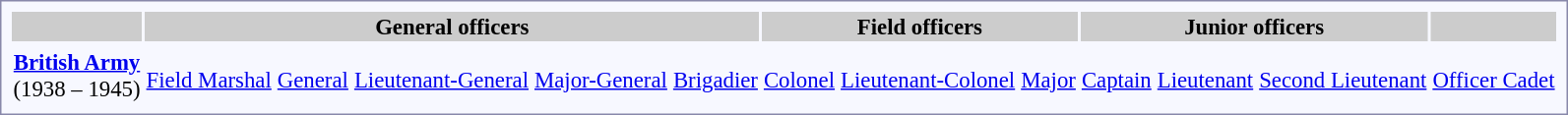<table style="border:1px solid #8888aa; background-color:#f7f8ff; padding:5px; font-size:95%; margin: 0px 12px 12px 0px;">
<tr style="background-color:#CCCCCC;">
<th></th>
<th colspan=10>General officers</th>
<th colspan=6>Field officers</th>
<th colspan=8>Junior officers</th>
<th colspan=6></th>
</tr>
<tr style="text-align:center;">
</tr>
<tr style="text-align:center;">
<td rowspan=2> <strong><a href='#'>British Army</a></strong><br>(1938 – 1945)</td>
<td colspan=2></td>
<td colspan=2></td>
<td colspan=2></td>
<td colspan=2></td>
<td colspan=2></td>
<td colspan=2></td>
<td colspan=2></td>
<td colspan=2></td>
<td colspan=2></td>
<td colspan=3></td>
<td colspan=3></td>
<td colspan=6><strong></strong></td>
</tr>
<tr style="text-align:center;">
<td colspan=2><a href='#'>Field Marshal</a></td>
<td colspan=2><a href='#'>General</a></td>
<td colspan=2><a href='#'>Lieutenant-General</a></td>
<td colspan=2><a href='#'>Major-General</a></td>
<td colspan=2><a href='#'>Brigadier</a></td>
<td colspan=2><a href='#'>Colonel</a></td>
<td colspan=2><a href='#'>Lieutenant-Colonel</a></td>
<td colspan=2><a href='#'>Major</a></td>
<td colspan=2><a href='#'>Captain</a></td>
<td colspan=3><a href='#'>Lieutenant</a></td>
<td colspan=3><a href='#'>Second Lieutenant</a></td>
<td colspan=6><a href='#'>Officer Cadet</a></td>
</tr>
</table>
